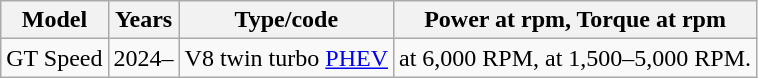<table class="wikitable sortable collapsible">
<tr>
<th>Model</th>
<th>Years</th>
<th>Type/code</th>
<th>Power at rpm, Torque at rpm</th>
</tr>
<tr>
<td>GT Speed</td>
<td>2024–</td>
<td> V8 twin turbo <a href='#'>PHEV</a></td>
<td> at 6,000 RPM,  at 1,500–5,000 RPM.</td>
</tr>
</table>
